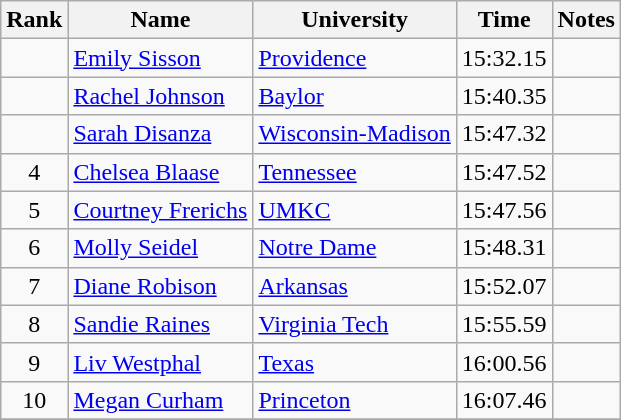<table class="wikitable sortable" style="text-align:center">
<tr>
<th>Rank</th>
<th>Name</th>
<th>University</th>
<th>Time</th>
<th>Notes</th>
</tr>
<tr>
<td></td>
<td align=left><a href='#'>Emily Sisson</a></td>
<td align=left><a href='#'>Providence</a></td>
<td>15:32.15</td>
<td></td>
</tr>
<tr>
<td></td>
<td align=left><a href='#'>Rachel Johnson</a></td>
<td align=left><a href='#'>Baylor</a></td>
<td>15:40.35</td>
<td></td>
</tr>
<tr>
<td></td>
<td align=left><a href='#'>Sarah Disanza</a></td>
<td align=left><a href='#'>Wisconsin-Madison</a></td>
<td>15:47.32</td>
<td></td>
</tr>
<tr>
<td>4</td>
<td align=left><a href='#'>Chelsea Blaase</a></td>
<td align=left><a href='#'>Tennessee</a></td>
<td>15:47.52</td>
<td></td>
</tr>
<tr>
<td>5</td>
<td align=left><a href='#'>Courtney Frerichs</a></td>
<td align=left><a href='#'>UMKC</a></td>
<td>15:47.56</td>
<td></td>
</tr>
<tr>
<td>6</td>
<td align=left><a href='#'>Molly Seidel</a></td>
<td align=left><a href='#'>Notre Dame</a></td>
<td>15:48.31</td>
<td></td>
</tr>
<tr>
<td>7</td>
<td align=left><a href='#'>Diane Robison</a></td>
<td align=left><a href='#'>Arkansas</a></td>
<td>15:52.07</td>
<td></td>
</tr>
<tr>
<td>8</td>
<td align=left><a href='#'>Sandie Raines</a></td>
<td align=left><a href='#'>Virginia Tech</a></td>
<td>15:55.59</td>
<td></td>
</tr>
<tr>
<td>9</td>
<td align=left><a href='#'>Liv Westphal</a> </td>
<td align=left><a href='#'>Texas</a></td>
<td>16:00.56</td>
<td></td>
</tr>
<tr>
<td>10</td>
<td align=left><a href='#'>Megan Curham</a></td>
<td align=left><a href='#'>Princeton</a></td>
<td>16:07.46</td>
<td></td>
</tr>
<tr>
</tr>
</table>
